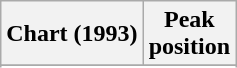<table class="wikitable plainrowheaders" style="text-align:center">
<tr>
<th scope="col">Chart (1993)</th>
<th scope="col">Peak<br>position</th>
</tr>
<tr>
</tr>
<tr>
</tr>
</table>
